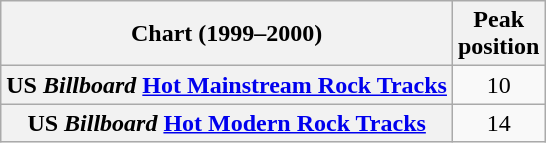<table class="wikitable sortable plainrowheaders" style="text-align:center;">
<tr>
<th scope="col">Chart (1999–2000)</th>
<th scope="col">Peak<br>position</th>
</tr>
<tr>
<th scope="row">US <em>Billboard</em> <a href='#'>Hot Mainstream Rock Tracks</a></th>
<td align="center">10</td>
</tr>
<tr>
<th scope="row">US <em>Billboard</em> <a href='#'>Hot Modern Rock Tracks</a></th>
<td align="center">14</td>
</tr>
</table>
